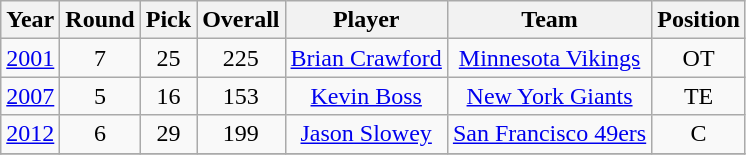<table class="wikitable sortable" style="text-align: center;">
<tr>
<th>Year</th>
<th>Round</th>
<th>Pick</th>
<th>Overall</th>
<th>Player</th>
<th>Team</th>
<th>Position</th>
</tr>
<tr>
<td><a href='#'>2001</a></td>
<td>7</td>
<td>25</td>
<td>225</td>
<td><a href='#'>Brian Crawford</a></td>
<td><a href='#'>Minnesota Vikings</a></td>
<td>OT</td>
</tr>
<tr>
<td><a href='#'>2007</a></td>
<td>5</td>
<td>16</td>
<td>153</td>
<td><a href='#'>Kevin Boss</a></td>
<td><a href='#'>New York Giants</a></td>
<td>TE</td>
</tr>
<tr>
<td><a href='#'>2012</a></td>
<td>6</td>
<td>29</td>
<td>199</td>
<td><a href='#'>Jason Slowey</a></td>
<td><a href='#'>San Francisco 49ers</a></td>
<td>C</td>
</tr>
<tr>
</tr>
</table>
